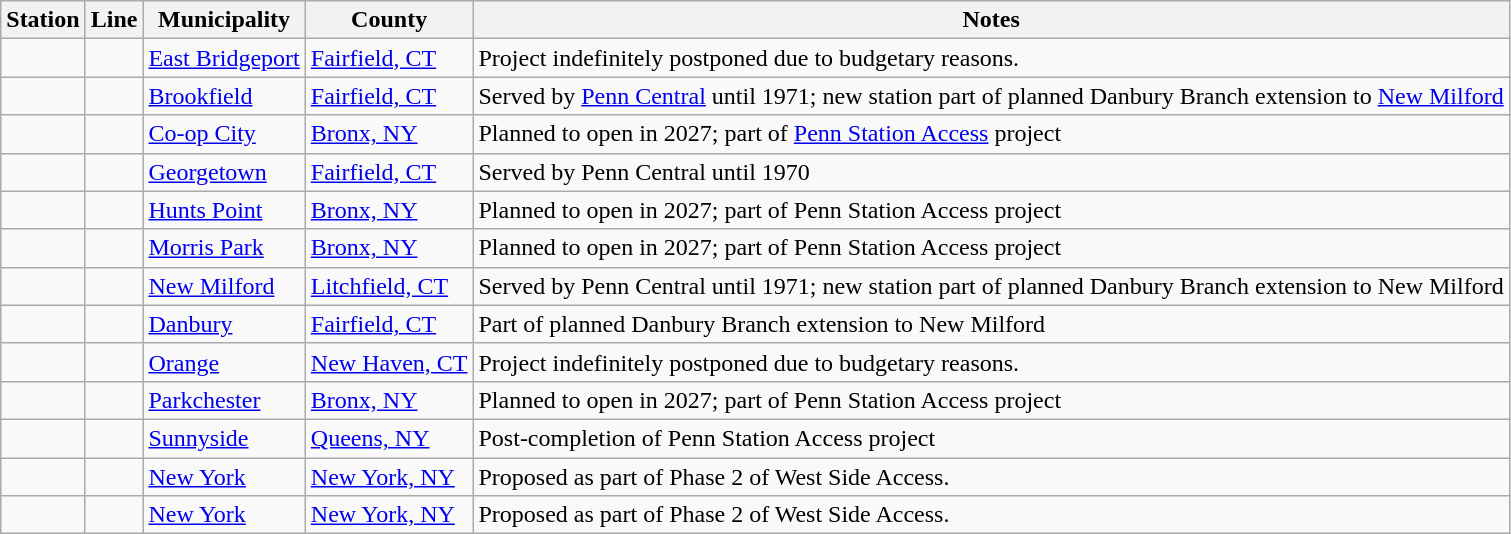<table class="wikitable sortable">
<tr>
<th>Station</th>
<th>Line</th>
<th>Municipality</th>
<th>County</th>
<th>Notes</th>
</tr>
<tr>
<td></td>
<td></td>
<td><a href='#'>East Bridgeport</a></td>
<td><a href='#'>Fairfield, CT</a></td>
<td>Project indefinitely postponed due to budgetary reasons.</td>
</tr>
<tr>
<td></td>
<td></td>
<td><a href='#'>Brookfield</a></td>
<td><a href='#'>Fairfield, CT</a></td>
<td>Served by <a href='#'>Penn Central</a> until 1971; new station part of planned Danbury Branch extension to <a href='#'>New Milford</a></td>
</tr>
<tr>
<td></td>
<td></td>
<td><a href='#'>Co-op City</a></td>
<td><a href='#'>Bronx, NY</a></td>
<td>Planned to open in 2027; part of <a href='#'>Penn Station Access</a> project</td>
</tr>
<tr>
<td></td>
<td></td>
<td><a href='#'>Georgetown</a></td>
<td><a href='#'>Fairfield, CT</a></td>
<td>Served by Penn Central until 1970</td>
</tr>
<tr>
<td></td>
<td></td>
<td><a href='#'>Hunts Point</a></td>
<td><a href='#'>Bronx, NY</a></td>
<td>Planned to open in 2027; part of Penn Station Access project</td>
</tr>
<tr>
<td></td>
<td></td>
<td><a href='#'>Morris Park</a></td>
<td><a href='#'>Bronx, NY</a></td>
<td>Planned to open in 2027; part of Penn Station Access project</td>
</tr>
<tr>
<td></td>
<td></td>
<td><a href='#'>New Milford</a></td>
<td><a href='#'>Litchfield, CT</a></td>
<td>Served by Penn Central until 1971; new station part of planned Danbury Branch extension to New Milford</td>
</tr>
<tr>
<td></td>
<td></td>
<td><a href='#'>Danbury</a></td>
<td><a href='#'>Fairfield, CT</a></td>
<td>Part of planned Danbury Branch extension to New Milford</td>
</tr>
<tr>
<td></td>
<td></td>
<td><a href='#'>Orange</a></td>
<td><a href='#'>New Haven, CT</a></td>
<td>Project indefinitely postponed due to budgetary reasons.</td>
</tr>
<tr>
<td></td>
<td></td>
<td><a href='#'>Parkchester</a></td>
<td><a href='#'>Bronx, NY</a></td>
<td>Planned to open in 2027; part of Penn Station Access project</td>
</tr>
<tr>
<td></td>
<td></td>
<td><a href='#'>Sunnyside</a></td>
<td><a href='#'>Queens, NY</a></td>
<td>Post-completion of Penn Station Access project</td>
</tr>
<tr>
<td></td>
<td></td>
<td><a href='#'>New York</a></td>
<td><a href='#'>New York, NY</a></td>
<td>Proposed as part of Phase 2 of West Side Access.</td>
</tr>
<tr>
<td></td>
<td></td>
<td><a href='#'>New York</a></td>
<td><a href='#'>New York, NY</a></td>
<td>Proposed as part of Phase 2 of West Side Access.</td>
</tr>
</table>
